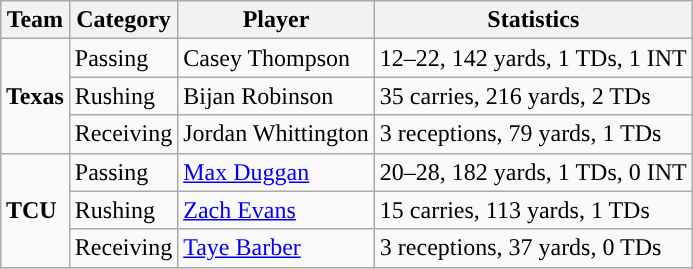<table class="wikitable" style="float: right;">
<tr>
<th>Team</th>
<th>Category</th>
<th>Player</th>
<th>Statistics</th>
</tr>
<tr>
<td rowspan=3><strong>Texas</strong></td>
<td>Passing</td>
<td>Casey Thompson</td>
<td>12–22, 142 yards, 1 TDs, 1 INT</td>
</tr>
<tr>
<td>Rushing</td>
<td>Bijan Robinson</td>
<td>35 carries, 216 yards, 2 TDs</td>
</tr>
<tr>
<td>Receiving</td>
<td>Jordan Whittington</td>
<td>3 receptions, 79 yards, 1 TDs</td>
</tr>
<tr>
<td rowspan=3><strong>TCU</strong></td>
<td>Passing</td>
<td><a href='#'>Max Duggan</a></td>
<td>20–28, 182 yards, 1 TDs, 0 INT</td>
</tr>
<tr>
<td>Rushing</td>
<td><a href='#'>Zach Evans</a></td>
<td>15 carries, 113 yards, 1 TDs</td>
</tr>
<tr>
<td>Receiving</td>
<td><a href='#'>Taye Barber</a></td>
<td>3 receptions, 37 yards, 0 TDs</td>
</tr>
</table>
